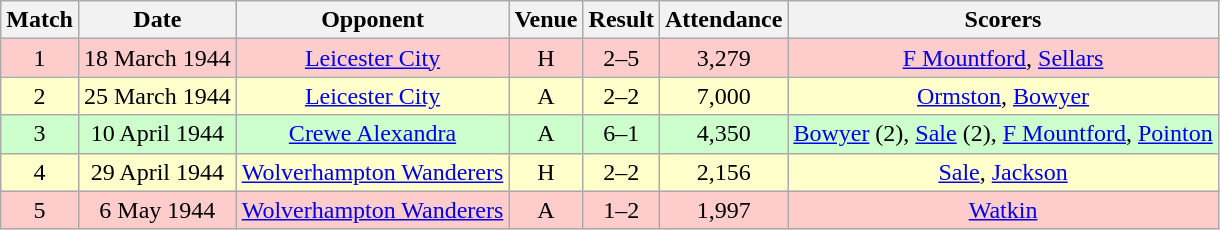<table class="wikitable" style="font-size:100%; text-align:center">
<tr>
<th>Match</th>
<th>Date</th>
<th>Opponent</th>
<th>Venue</th>
<th>Result</th>
<th>Attendance</th>
<th>Scorers</th>
</tr>
<tr style="background-color: #FFCCCC;">
<td>1</td>
<td>18 March 1944</td>
<td><a href='#'>Leicester City</a></td>
<td>H</td>
<td>2–5</td>
<td>3,279</td>
<td><a href='#'>F Mountford</a>, <a href='#'>Sellars</a></td>
</tr>
<tr style="background-color: #FFFFCC;">
<td>2</td>
<td>25 March 1944</td>
<td><a href='#'>Leicester City</a></td>
<td>A</td>
<td>2–2</td>
<td>7,000</td>
<td><a href='#'>Ormston</a>, <a href='#'>Bowyer</a></td>
</tr>
<tr style="background-color: #CCFFCC;">
<td>3</td>
<td>10 April 1944</td>
<td><a href='#'>Crewe Alexandra</a></td>
<td>A</td>
<td>6–1</td>
<td>4,350</td>
<td><a href='#'>Bowyer</a> (2), <a href='#'>Sale</a> (2), <a href='#'>F Mountford</a>, <a href='#'>Pointon</a></td>
</tr>
<tr style="background-color: #FFFFCC;">
<td>4</td>
<td>29 April 1944</td>
<td><a href='#'>Wolverhampton Wanderers</a></td>
<td>H</td>
<td>2–2</td>
<td>2,156</td>
<td><a href='#'>Sale</a>, <a href='#'>Jackson</a></td>
</tr>
<tr style="background-color: #FFCCCC;">
<td>5</td>
<td>6 May 1944</td>
<td><a href='#'>Wolverhampton Wanderers</a></td>
<td>A</td>
<td>1–2</td>
<td>1,997</td>
<td><a href='#'>Watkin</a></td>
</tr>
</table>
